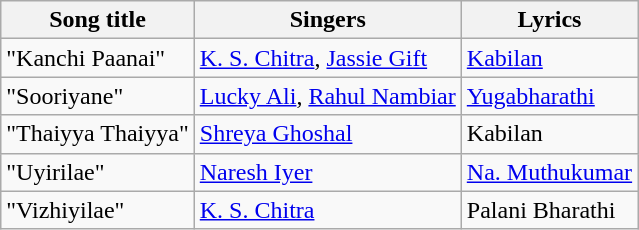<table class="wikitable">
<tr>
<th>Song title</th>
<th>Singers</th>
<th>Lyrics</th>
</tr>
<tr>
<td>"Kanchi Paanai"</td>
<td><a href='#'>K. S. Chitra</a>, <a href='#'>Jassie Gift</a></td>
<td><a href='#'>Kabilan</a></td>
</tr>
<tr>
<td>"Sooriyane"</td>
<td><a href='#'>Lucky Ali</a>, <a href='#'>Rahul Nambiar</a></td>
<td><a href='#'>Yugabharathi</a></td>
</tr>
<tr>
<td>"Thaiyya Thaiyya"</td>
<td><a href='#'>Shreya Ghoshal</a></td>
<td>Kabilan</td>
</tr>
<tr>
<td>"Uyirilae"</td>
<td><a href='#'>Naresh Iyer</a></td>
<td><a href='#'>Na. Muthukumar</a></td>
</tr>
<tr>
<td>"Vizhiyilae"</td>
<td><a href='#'>K. S. Chitra</a></td>
<td>Palani Bharathi</td>
</tr>
</table>
